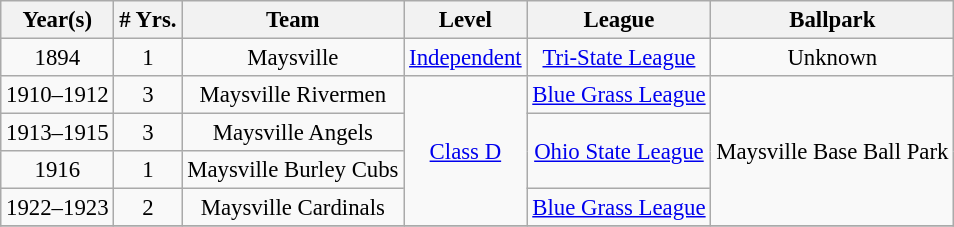<table class="wikitable" style="text-align:center; font-size: 95%;">
<tr>
<th>Year(s)</th>
<th># Yrs.</th>
<th>Team</th>
<th>Level</th>
<th>League</th>
<th>Ballpark</th>
</tr>
<tr>
<td>1894</td>
<td>1</td>
<td>Maysville</td>
<td><a href='#'>Independent</a></td>
<td><a href='#'>Tri-State League</a></td>
<td>Unknown</td>
</tr>
<tr>
<td>1910–1912</td>
<td>3</td>
<td>Maysville Rivermen</td>
<td rowspan=4><a href='#'>Class D</a></td>
<td><a href='#'>Blue Grass League</a></td>
<td Rowspan=4>Maysville Base Ball Park</td>
</tr>
<tr>
<td>1913–1915</td>
<td>3</td>
<td>Maysville Angels</td>
<td rowspan=2><a href='#'>Ohio State League</a></td>
</tr>
<tr>
<td>1916</td>
<td>1</td>
<td>Maysville Burley Cubs</td>
</tr>
<tr>
<td>1922–1923</td>
<td>2</td>
<td>Maysville Cardinals</td>
<td><a href='#'>Blue Grass League</a></td>
</tr>
<tr>
</tr>
</table>
